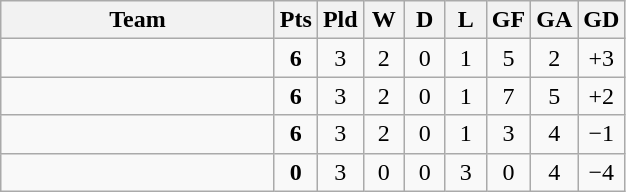<table class="wikitable" style="text-align:center;">
<tr>
<th width=175>Team</th>
<th width=20 abbr="Points">Pts</th>
<th width=20 abbr="Played">Pld</th>
<th width=20 abbr="Won">W</th>
<th width=20 abbr="Drawn">D</th>
<th width=20 abbr="Lost">L</th>
<th width=20 abbr="Goals for">GF</th>
<th width=20 abbr="Goals against">GA</th>
<th width=20 abbr="Goal difference">GD</th>
</tr>
<tr>
<td style="text-align:left;"></td>
<td><strong>6</strong></td>
<td>3</td>
<td>2</td>
<td>0</td>
<td>1</td>
<td>5</td>
<td>2</td>
<td>+3</td>
</tr>
<tr>
<td style="text-align:left;"></td>
<td><strong>6</strong></td>
<td>3</td>
<td>2</td>
<td>0</td>
<td>1</td>
<td>7</td>
<td>5</td>
<td>+2</td>
</tr>
<tr>
<td style="text-align:left;"></td>
<td><strong>6</strong></td>
<td>3</td>
<td>2</td>
<td>0</td>
<td>1</td>
<td>3</td>
<td>4</td>
<td>−1</td>
</tr>
<tr>
<td style="text-align:left;"></td>
<td><strong>0</strong></td>
<td>3</td>
<td>0</td>
<td>0</td>
<td>3</td>
<td>0</td>
<td>4</td>
<td>−4</td>
</tr>
</table>
